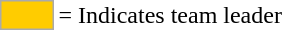<table>
<tr>
<td style="background-color:#FFCC00; border:1px solid #aaaaaa; width:2em;"></td>
<td>= Indicates team leader</td>
</tr>
</table>
